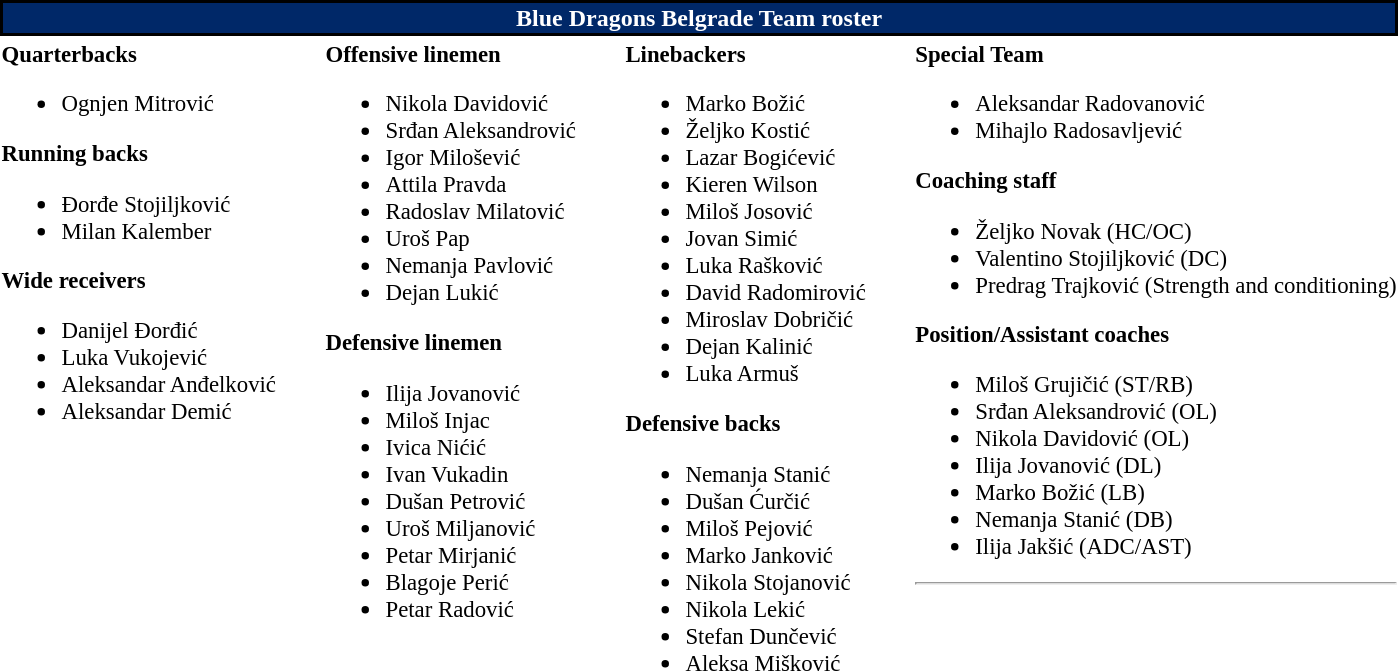<table class="toccolours" style="text-align: left;">
<tr>
<th colspan="7" style="text-align:center; background-color: #002868; color:white; border:2px solid #000000;">Blue Dragons Belgrade Team roster</th>
</tr>
<tr>
<td style="font-size: 95%;" valign="top"><strong>Quarterbacks</strong><br><ul><li>Ognjen Mitrović</li></ul><strong>Running backs</strong><ul><li>Đorđe Stojiljković</li><li>Milan Kalember</li></ul><strong>Wide receivers</strong><ul><li>Danijel Đorđić</li><li>Luka Vukojević</li><li>Aleksandar Anđelković</li><li>Aleksandar Demić</li></ul></td>
<td style="width: 25px;"></td>
<td style="font-size: 95%;" valign="top"><strong>Offensive linemen</strong><br><ul><li>Nikola Davidović</li><li>Srđan Aleksandrović</li><li>Igor Milošević</li><li>Attila Pravda</li><li>Radoslav Milatović</li><li>Uroš Pap</li><li>Nemanja Pavlović</li><li>Dejan Lukić</li></ul><strong>Defensive linemen</strong><ul><li>Ilija Jovanović</li><li>Miloš Injac</li><li>Ivica Nićić</li><li>Ivan Vukadin</li><li>Dušan Petrović</li><li>Uroš Miljanović</li><li>Petar Mirjanić</li><li>Blagoje Perić</li><li>Petar Radović</li></ul></td>
<td style="width: 25px;"></td>
<td style="font-size: 95%;" valign="top"><strong>Linebackers </strong><br><ul><li>Marko Božić</li><li>Željko Kostić</li><li>Lazar Bogićević</li><li>Kieren Wilson</li><li>Miloš Josović</li><li>Jovan Simić</li><li>Luka Rašković</li><li>David Radomirović</li><li>Miroslav Dobričić</li><li>Dejan Kalinić</li><li>Luka Armuš</li></ul><strong>Defensive backs</strong><ul><li>Nemanja Stanić</li><li>Dušan Ćurčić</li><li>Miloš Pejović</li><li>Marko Janković</li><li>Nikola Stojanović</li><li>Nikola Lekić</li><li>Stefan Dunčević</li><li>Aleksa Mišković</li></ul></td>
<td style="width: 25px;"></td>
<td style="font-size: 95%;" valign="top"><strong>Special Team</strong><br><ul><li>Aleksandar Radovanović</li><li>Mihajlo Radosavljević</li></ul><strong>Coaching staff</strong><ul><li>Željko Novak (HC/OC)</li><li>Valentino Stojiljković (DC)</li><li>Predrag Trajković (Strength and conditioning)</li></ul><strong>Position/Assistant coaches</strong><ul><li>Miloš Grujičić (ST/RB)</li><li>Srđan Aleksandrović (OL)</li><li>Nikola Davidović (OL)</li><li>Ilija Jovanović (DL)</li><li>Marko Božić (LB)</li><li>Nemanja Stanić (DB)</li><li>Ilija Jakšić (ADC/AST)</li></ul><hr></td>
</tr>
<tr>
</tr>
</table>
